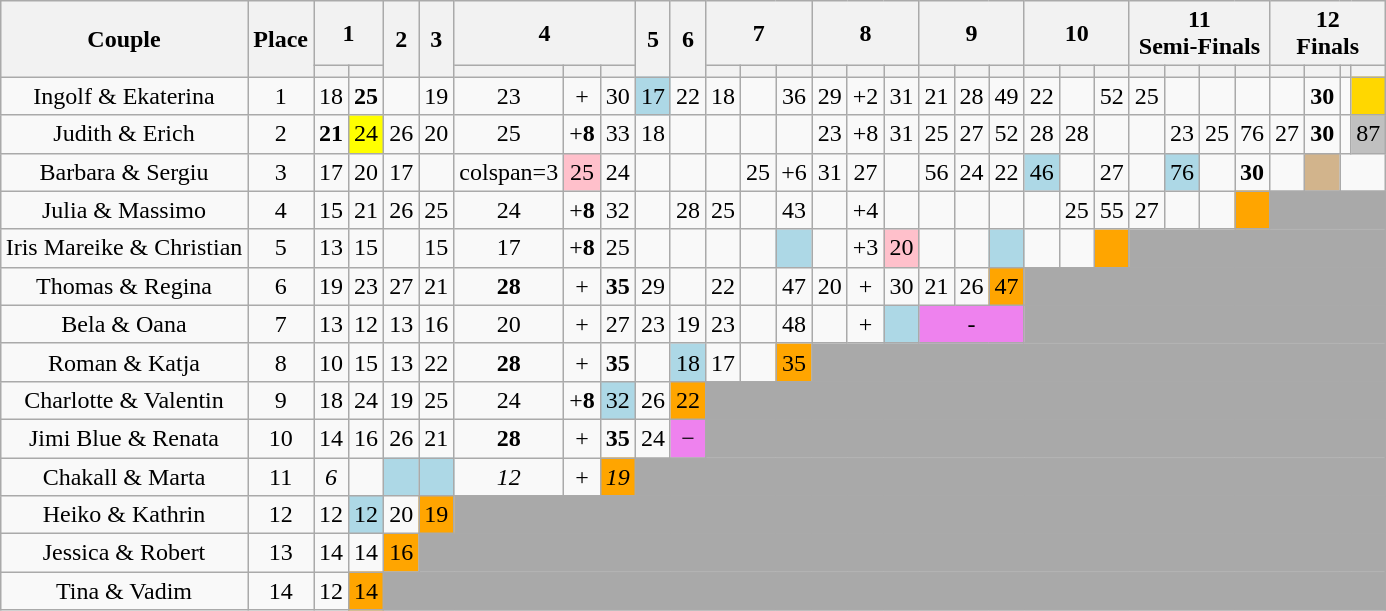<table class="wikitable sortable" style="margin: auto; text-align: center;">
<tr>
<th rowspan=2>Couple</th>
<th rowspan=2>Place</th>
<th colspan=2>1</th>
<th rowspan=2>2</th>
<th rowspan=2>3</th>
<th colspan=3>4</th>
<th rowspan=2>5</th>
<th rowspan=2>6</th>
<th colspan="3">7</th>
<th colspan="3">8</th>
<th colspan="3">9</th>
<th colspan="3">10</th>
<th colspan="4">11<br>Semi-Finals</th>
<th colspan="4">12<br>Finals</th>
</tr>
<tr>
<th></th>
<th></th>
<th></th>
<th></th>
<th></th>
<th></th>
<th></th>
<th></th>
<th></th>
<th></th>
<th></th>
<th></th>
<th></th>
<th></th>
<th></th>
<th></th>
<th></th>
<th></th>
<th></th>
<th></th>
<th></th>
<th></th>
<th></th>
<th></th>
<th></th>
</tr>
<tr>
<td><div>Ingolf & Ekaterina</div></td>
<td>1</td>
<td>18</td>
<td><span><strong>25</strong></span></td>
<td></td>
<td>19</td>
<td>23</td>
<td>+</td>
<td>30</td>
<td bgcolor="lightblue">17</td>
<td>22</td>
<td>18</td>
<td></td>
<td>36</td>
<td>29</td>
<td>+2</td>
<td>31</td>
<td>21</td>
<td>28</td>
<td>49</td>
<td>22</td>
<td></td>
<td>52</td>
<td>25</td>
<td></td>
<td></td>
<td></td>
<td></td>
<td><strong>30</strong></td>
<td></td>
<td bgcolor="gold"></td>
</tr>
<tr>
<td><div>Judith & Erich</div></td>
<td>2</td>
<td><span><strong>21</strong></span></td>
<td bgcolor="yellow">24</td>
<td>26</td>
<td>20</td>
<td>25</td>
<td>+<span><strong>8</strong></span></td>
<td>33</td>
<td>18</td>
<td></td>
<td></td>
<td></td>
<td></td>
<td>23</td>
<td>+8</td>
<td>31</td>
<td>25</td>
<td>27</td>
<td>52</td>
<td>28</td>
<td>28</td>
<td></td>
<td></td>
<td>23</td>
<td>25</td>
<td>76</td>
<td>27</td>
<td><strong>30</strong></td>
<td></td>
<td bgcolor="silver">87</td>
</tr>
<tr>
<td><div>Barbara & Sergiu</div></td>
<td>3</td>
<td>17</td>
<td>20</td>
<td>17</td>
<td></td>
<td>colspan=3 </td>
<td style="background:pink;">25</td>
<td>24</td>
<td></td>
<td></td>
<td></td>
<td>25</td>
<td>+6</td>
<td>31</td>
<td>27</td>
<td></td>
<td>56</td>
<td>24</td>
<td>22</td>
<td bgcolor="lightblue">46</td>
<td></td>
<td>27</td>
<td></td>
<td style="background:lightblue;">76</td>
<td></td>
<td><strong>30</strong></td>
<td></td>
<td bgcolor="tan"></td>
</tr>
<tr>
<td><div>Julia & Massimo</div></td>
<td>4</td>
<td>15</td>
<td>21</td>
<td>26</td>
<td>25</td>
<td>24</td>
<td>+<span><strong>8</strong></span></td>
<td>32</td>
<td></td>
<td>28</td>
<td>25</td>
<td></td>
<td>43</td>
<td></td>
<td>+4</td>
<td></td>
<td></td>
<td></td>
<td></td>
<td></td>
<td>25</td>
<td>55</td>
<td>27</td>
<td></td>
<td></td>
<td style="background:orange;"></td>
<td style="background:darkgrey;" colspan="30"></td>
</tr>
<tr>
<td><div>Iris Mareike & Christian</div></td>
<td>5</td>
<td>13</td>
<td>15</td>
<td></td>
<td>15</td>
<td>17</td>
<td>+<span><strong>8</strong></span></td>
<td>25</td>
<td></td>
<td></td>
<td></td>
<td></td>
<td bgcolor="lightblue"></td>
<td></td>
<td>+3</td>
<td style="background:pink;">20</td>
<td></td>
<td></td>
<td bgcolor="lightblue"></td>
<td></td>
<td></td>
<td style="background:orange;"></td>
<td style="background:darkgrey;" colspan="30"></td>
</tr>
<tr>
<td><div>Thomas & Regina</div></td>
<td>6</td>
<td>19</td>
<td>23</td>
<td>27</td>
<td>21</td>
<td><span><strong>28</strong></span></td>
<td>+</td>
<td><span><strong>35</strong></span></td>
<td>29</td>
<td></td>
<td>22</td>
<td></td>
<td>47</td>
<td>20</td>
<td>+</td>
<td>30</td>
<td>21</td>
<td>26</td>
<td style="background:orange;">47</td>
<td style="background:darkgrey;" colspan="30"></td>
</tr>
<tr>
<td><div>Bela & Oana</div></td>
<td>7</td>
<td>13</td>
<td>12</td>
<td>13</td>
<td>16</td>
<td>20</td>
<td>+</td>
<td>27</td>
<td>23</td>
<td>19</td>
<td>23</td>
<td></td>
<td>48</td>
<td></td>
<td>+</td>
<td bgcolor="lightblue"></td>
<td bgcolor="violet" colspan=3>-</td>
<td style="background:darkgrey;" colspan="30"></td>
</tr>
<tr>
<td><div>Roman & Katja</div></td>
<td>8</td>
<td>10</td>
<td>15</td>
<td>13</td>
<td>22</td>
<td><span><strong>28</strong></span></td>
<td>+</td>
<td><span><strong>35</strong></span></td>
<td></td>
<td bgcolor="lightblue">18</td>
<td>17</td>
<td></td>
<td style="background:orange;">35</td>
<td style="background:darkgrey;" colspan="30"></td>
</tr>
<tr>
<td><div>Charlotte & Valentin</div></td>
<td>9</td>
<td>18</td>
<td>24</td>
<td>19</td>
<td>25</td>
<td>24</td>
<td>+<span><strong>8</strong></span></td>
<td bgcolor="lightblue">32</td>
<td>26</td>
<td style="background:orange;">22</td>
<td style="background:darkgrey;" colspan="30"></td>
</tr>
<tr>
<td><div>Jimi Blue & Renata</div></td>
<td>10</td>
<td>14</td>
<td>16</td>
<td>26</td>
<td>21</td>
<td><span><strong>28</strong></span></td>
<td>+</td>
<td><span><strong>35</strong></span></td>
<td>24</td>
<td style="background:violet;">−</td>
<td style="background:darkgrey;" colspan="30"></td>
</tr>
<tr>
<td><div>Chakall & Marta</div></td>
<td>11</td>
<td><span><em>6</em></span></td>
<td></td>
<td bgcolor="lightblue"></td>
<td bgcolor="lightblue"></td>
<td><span><em>12</em></span></td>
<td>+</td>
<td style="background:orange;"><span><em>19</em></span></td>
<td style="background:darkgrey;" colspan="30"></td>
</tr>
<tr>
<td><div>Heiko & Kathrin</div></td>
<td>12</td>
<td>12</td>
<td style="background:lightblue;">12</td>
<td>20</td>
<td style="background:orange;">19</td>
<td style="background:darkgrey;" colspan="30"></td>
</tr>
<tr>
<td><div>Jessica & Robert</div></td>
<td>13</td>
<td>14</td>
<td>14</td>
<td style="background:orange;">16</td>
<td style="background:darkgrey;" colspan="30"></td>
</tr>
<tr>
<td><div>Tina & Vadim</div></td>
<td>14</td>
<td>12</td>
<td style="background:orange;">14</td>
<td style="background:darkgrey;" colspan="30"></td>
</tr>
</table>
